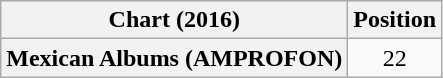<table class="wikitable plainrowheaders" style="text-align:center">
<tr>
<th scope="col">Chart (2016)</th>
<th scope="col">Position</th>
</tr>
<tr>
<th scope="row">Mexican Albums (AMPROFON)</th>
<td>22</td>
</tr>
</table>
